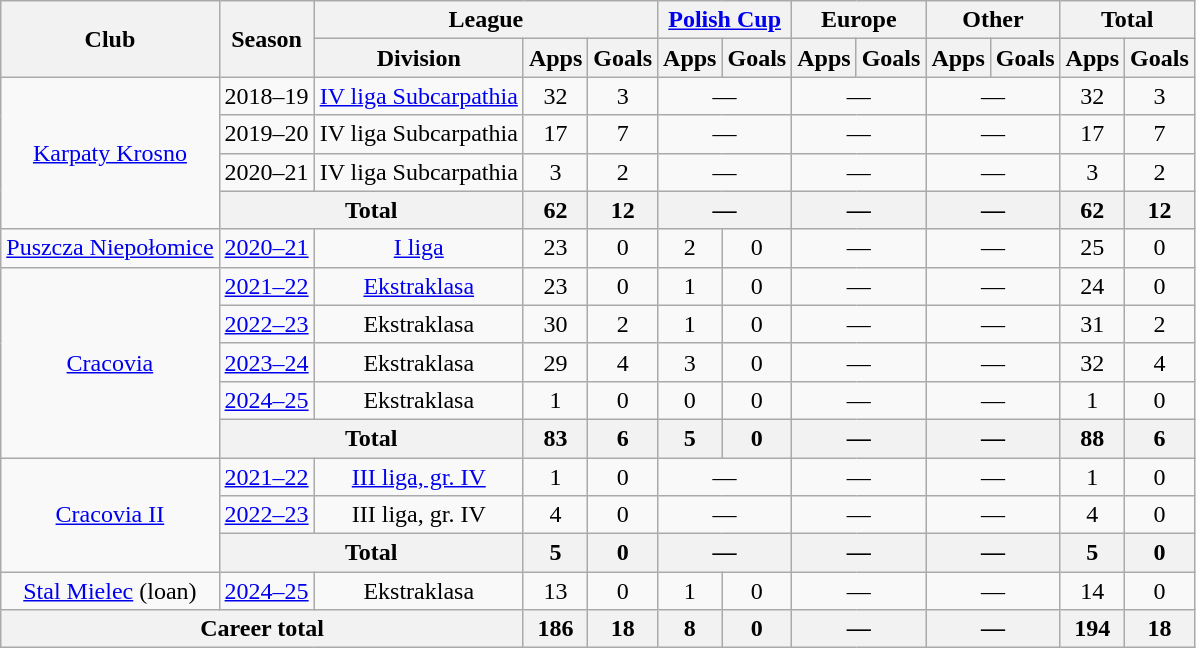<table class="wikitable" style="text-align:center">
<tr>
<th rowspan="2">Club</th>
<th rowspan="2">Season</th>
<th colspan="3">League</th>
<th colspan="2"><a href='#'>Polish Cup</a></th>
<th colspan="2">Europe</th>
<th colspan="2">Other</th>
<th colspan="2">Total</th>
</tr>
<tr>
<th>Division</th>
<th>Apps</th>
<th>Goals</th>
<th>Apps</th>
<th>Goals</th>
<th>Apps</th>
<th>Goals</th>
<th>Apps</th>
<th>Goals</th>
<th>Apps</th>
<th>Goals</th>
</tr>
<tr>
<td rowspan="4"><a href='#'>Karpaty Krosno</a></td>
<td>2018–19</td>
<td><a href='#'>IV liga Subcarpathia</a></td>
<td>32</td>
<td>3</td>
<td colspan="2">—</td>
<td colspan="2">—</td>
<td colspan="2">—</td>
<td>32</td>
<td>3</td>
</tr>
<tr>
<td>2019–20</td>
<td>IV liga Subcarpathia</td>
<td>17</td>
<td>7</td>
<td colspan="2">—</td>
<td colspan="2">—</td>
<td colspan="2">—</td>
<td>17</td>
<td>7</td>
</tr>
<tr>
<td>2020–21</td>
<td>IV liga Subcarpathia</td>
<td>3</td>
<td>2</td>
<td colspan="2">—</td>
<td colspan="2">—</td>
<td colspan="2">—</td>
<td>3</td>
<td>2</td>
</tr>
<tr>
<th colspan="2">Total</th>
<th>62</th>
<th>12</th>
<th colspan="2">—</th>
<th colspan="2">—</th>
<th colspan="2">—</th>
<th>62</th>
<th>12</th>
</tr>
<tr>
<td><a href='#'>Puszcza Niepołomice</a></td>
<td><a href='#'>2020–21</a></td>
<td><a href='#'>I liga</a></td>
<td>23</td>
<td>0</td>
<td>2</td>
<td>0</td>
<td colspan="2">—</td>
<td colspan="2">—</td>
<td>25</td>
<td>0</td>
</tr>
<tr>
<td rowspan="5"><a href='#'>Cracovia</a></td>
<td><a href='#'>2021–22</a></td>
<td><a href='#'>Ekstraklasa</a></td>
<td>23</td>
<td>0</td>
<td>1</td>
<td>0</td>
<td colspan="2">—</td>
<td colspan="2">—</td>
<td>24</td>
<td>0</td>
</tr>
<tr>
<td><a href='#'>2022–23</a></td>
<td>Ekstraklasa</td>
<td>30</td>
<td>2</td>
<td>1</td>
<td>0</td>
<td colspan="2">—</td>
<td colspan="2">—</td>
<td>31</td>
<td>2</td>
</tr>
<tr>
<td><a href='#'>2023–24</a></td>
<td>Ekstraklasa</td>
<td>29</td>
<td>4</td>
<td>3</td>
<td>0</td>
<td colspan="2">—</td>
<td colspan="2">—</td>
<td>32</td>
<td>4</td>
</tr>
<tr>
<td><a href='#'>2024–25</a></td>
<td>Ekstraklasa</td>
<td>1</td>
<td>0</td>
<td>0</td>
<td>0</td>
<td colspan="2">—</td>
<td colspan="2">—</td>
<td>1</td>
<td>0</td>
</tr>
<tr>
<th colspan="2">Total</th>
<th>83</th>
<th>6</th>
<th>5</th>
<th>0</th>
<th colspan="2">—</th>
<th colspan="2">—</th>
<th>88</th>
<th>6</th>
</tr>
<tr>
<td rowspan="3"><a href='#'>Cracovia II</a></td>
<td><a href='#'>2021–22</a></td>
<td><a href='#'>III liga, gr. IV</a></td>
<td>1</td>
<td>0</td>
<td colspan="2">—</td>
<td colspan="2">—</td>
<td colspan="2">—</td>
<td>1</td>
<td>0</td>
</tr>
<tr>
<td><a href='#'>2022–23</a></td>
<td>III liga, gr. IV</td>
<td>4</td>
<td>0</td>
<td colspan="2">—</td>
<td colspan="2">—</td>
<td colspan="2">—</td>
<td>4</td>
<td>0</td>
</tr>
<tr>
<th colspan="2">Total</th>
<th>5</th>
<th>0</th>
<th colspan="2">—</th>
<th colspan="2">—</th>
<th colspan="2">—</th>
<th>5</th>
<th>0</th>
</tr>
<tr>
<td><a href='#'>Stal Mielec</a> (loan)</td>
<td><a href='#'>2024–25</a></td>
<td>Ekstraklasa</td>
<td>13</td>
<td>0</td>
<td>1</td>
<td>0</td>
<td colspan="2">—</td>
<td colspan="2">—</td>
<td>14</td>
<td>0</td>
</tr>
<tr>
<th colspan="3">Career total</th>
<th>186</th>
<th>18</th>
<th>8</th>
<th>0</th>
<th colspan="2">—</th>
<th colspan="2">—</th>
<th>194</th>
<th>18</th>
</tr>
</table>
